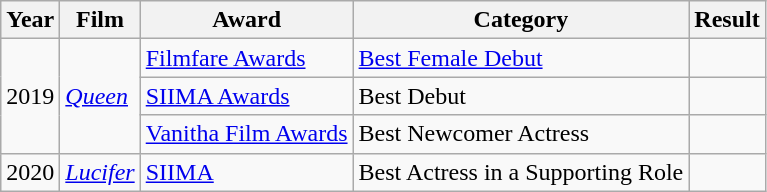<table class="wikitable sortable">
<tr>
<th>Year</th>
<th>Film</th>
<th>Award</th>
<th>Category</th>
<th>Result</th>
</tr>
<tr>
<td Rowspan=3>2019</td>
<td rowspan=3><em><a href='#'>Queen</a></em></td>
<td><a href='#'>Filmfare Awards</a></td>
<td><a href='#'>Best Female Debut</a></td>
<td></td>
</tr>
<tr>
<td><a href='#'>SIIMA Awards</a></td>
<td>Best Debut</td>
<td></td>
</tr>
<tr>
<td><a href='#'>Vanitha Film Awards</a></td>
<td>Best Newcomer Actress</td>
<td></td>
</tr>
<tr>
<td>2020</td>
<td><a href='#'><em>Lucifer</em></a></td>
<td><a href='#'>SIIMA</a></td>
<td>Best Actress in a Supporting Role</td>
<td></td>
</tr>
</table>
